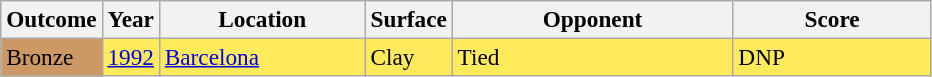<table class="wikitable" style=font-size:97%>
<tr>
<th>Outcome</th>
<th>Year</th>
<th width="130">Location</th>
<th>Surface</th>
<th width="180">Opponent</th>
<th width="125">Score</th>
</tr>
<tr bgcolor=FFEA5C>
<td bgcolor="cc9966">Bronze</td>
<td><a href='#'>1992</a></td>
<td><a href='#'>Barcelona</a></td>
<td>Clay</td>
<td>Tied</td>
<td>DNP</td>
</tr>
</table>
